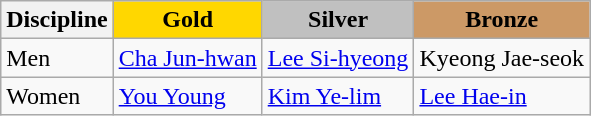<table class="wikitable">
<tr>
<th>Discipline</th>
<td align=center bgcolor=gold><strong>Gold</strong></td>
<td align=center bgcolor=silver><strong>Silver</strong></td>
<td align=center bgcolor=cc9966><strong>Bronze</strong></td>
</tr>
<tr>
<td>Men</td>
<td><a href='#'>Cha Jun-hwan</a></td>
<td><a href='#'>Lee Si-hyeong</a></td>
<td>Kyeong Jae-seok</td>
</tr>
<tr>
<td>Women</td>
<td><a href='#'>You Young</a></td>
<td><a href='#'>Kim Ye-lim</a></td>
<td><a href='#'>Lee Hae-in</a></td>
</tr>
</table>
